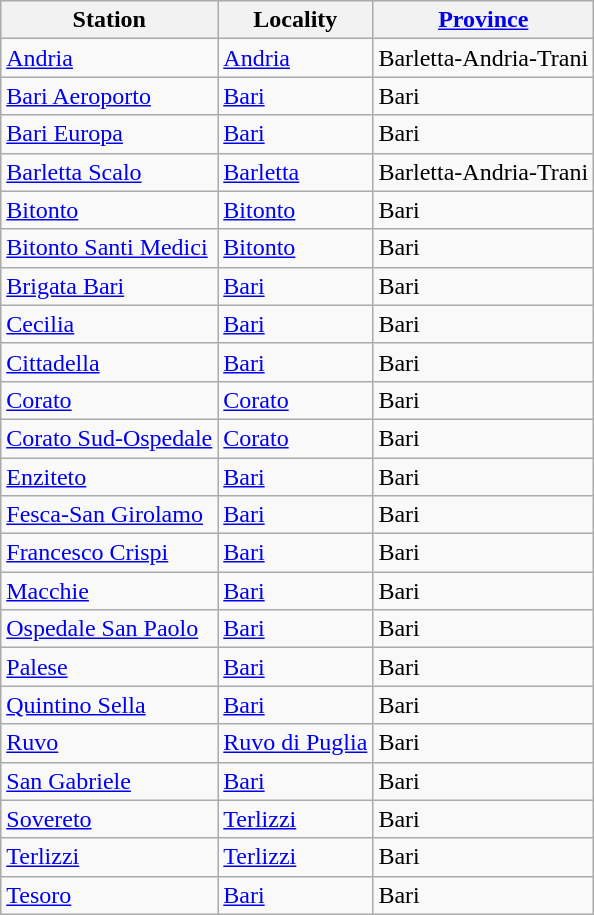<table class="wikitable sortable">
<tr>
<th>Station</th>
<th>Locality</th>
<th><a href='#'>Province</a></th>
</tr>
<tr>
<td><a href='#'>Andria</a></td>
<td><a href='#'>Andria</a></td>
<td>Barletta-Andria-Trani</td>
</tr>
<tr>
<td><a href='#'>Bari Aeroporto</a></td>
<td><a href='#'>Bari</a></td>
<td>Bari</td>
</tr>
<tr>
<td><a href='#'>Bari Europa</a></td>
<td><a href='#'>Bari</a></td>
<td>Bari</td>
</tr>
<tr>
<td><a href='#'>Barletta Scalo</a></td>
<td><a href='#'>Barletta</a></td>
<td>Barletta-Andria-Trani</td>
</tr>
<tr>
<td><a href='#'>Bitonto</a></td>
<td><a href='#'>Bitonto</a></td>
<td>Bari</td>
</tr>
<tr>
<td><a href='#'>Bitonto Santi Medici</a></td>
<td><a href='#'>Bitonto</a></td>
<td>Bari</td>
</tr>
<tr>
<td><a href='#'>Brigata Bari</a></td>
<td><a href='#'>Bari</a></td>
<td>Bari</td>
</tr>
<tr>
<td><a href='#'>Cecilia</a></td>
<td><a href='#'>Bari</a></td>
<td>Bari</td>
</tr>
<tr>
<td><a href='#'>Cittadella</a></td>
<td><a href='#'>Bari</a></td>
<td>Bari</td>
</tr>
<tr>
<td><a href='#'>Corato</a></td>
<td><a href='#'>Corato</a></td>
<td>Bari</td>
</tr>
<tr>
<td><a href='#'>Corato Sud-Ospedale</a></td>
<td><a href='#'>Corato</a></td>
<td>Bari</td>
</tr>
<tr>
<td><a href='#'>Enziteto</a></td>
<td><a href='#'>Bari</a></td>
<td>Bari</td>
</tr>
<tr>
<td><a href='#'>Fesca-San Girolamo</a></td>
<td><a href='#'>Bari</a></td>
<td>Bari</td>
</tr>
<tr>
<td><a href='#'>Francesco Crispi</a></td>
<td><a href='#'>Bari</a></td>
<td>Bari</td>
</tr>
<tr>
<td><a href='#'>Macchie</a></td>
<td><a href='#'>Bari</a></td>
<td>Bari</td>
</tr>
<tr>
<td><a href='#'>Ospedale San Paolo</a></td>
<td><a href='#'>Bari</a></td>
<td>Bari</td>
</tr>
<tr>
<td><a href='#'>Palese</a></td>
<td><a href='#'>Bari</a></td>
<td>Bari</td>
</tr>
<tr>
<td><a href='#'>Quintino Sella</a></td>
<td><a href='#'>Bari</a></td>
<td>Bari</td>
</tr>
<tr>
<td><a href='#'>Ruvo</a></td>
<td><a href='#'>Ruvo di Puglia</a></td>
<td>Bari</td>
</tr>
<tr>
<td><a href='#'>San Gabriele</a></td>
<td><a href='#'>Bari</a></td>
<td>Bari</td>
</tr>
<tr>
<td><a href='#'>Sovereto</a></td>
<td><a href='#'>Terlizzi</a></td>
<td>Bari</td>
</tr>
<tr>
<td><a href='#'>Terlizzi</a></td>
<td><a href='#'>Terlizzi</a></td>
<td>Bari</td>
</tr>
<tr>
<td><a href='#'>Tesoro</a></td>
<td><a href='#'>Bari</a></td>
<td>Bari</td>
</tr>
</table>
